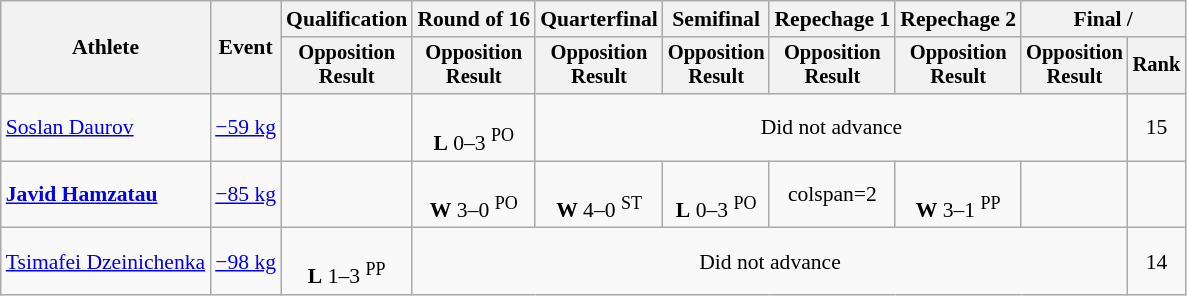<table class="wikitable" style="font-size:90%">
<tr>
<th rowspan=2>Athlete</th>
<th rowspan=2>Event</th>
<th>Qualification</th>
<th>Round of 16</th>
<th>Quarterfinal</th>
<th>Semifinal</th>
<th>Repechage 1</th>
<th>Repechage 2</th>
<th colspan=2>Final / </th>
</tr>
<tr style="font-size: 95%">
<th>Opposition<br>Result</th>
<th>Opposition<br>Result</th>
<th>Opposition<br>Result</th>
<th>Opposition<br>Result</th>
<th>Opposition<br>Result</th>
<th>Opposition<br>Result</th>
<th>Opposition<br>Result</th>
<th>Rank</th>
</tr>
<tr align=center>
<td align=left><a href='#'>Soslan Daurov</a></td>
<td align=left><a href='#'>−59 kg</a></td>
<td></td>
<td><br><strong>L</strong> 0–3 <sup>PO</sup></td>
<td colspan=5>Did not advance</td>
<td>15</td>
</tr>
<tr align=center>
<td align=left><strong><a href='#'>Javid Hamzatau</a></strong></td>
<td align=left><a href='#'>−85 kg</a></td>
<td></td>
<td><br><strong>W</strong> 3–0 <sup>PO</sup></td>
<td><br><strong>W</strong> 4–0 <sup>ST</sup></td>
<td><br><strong>L</strong> 0–3 <sup>PO</sup></td>
<td>colspan=2 </td>
<td><br><strong>W</strong> 3–1 <sup>PP</sup></td>
<td></td>
</tr>
<tr align=center>
<td align=left><a href='#'>Tsimafei Dzeinichenka</a></td>
<td align=left><a href='#'>−98 kg</a></td>
<td><br><strong>L</strong> 1–3 <sup>PP</sup></td>
<td colspan=6>Did not advance</td>
<td>14</td>
</tr>
</table>
